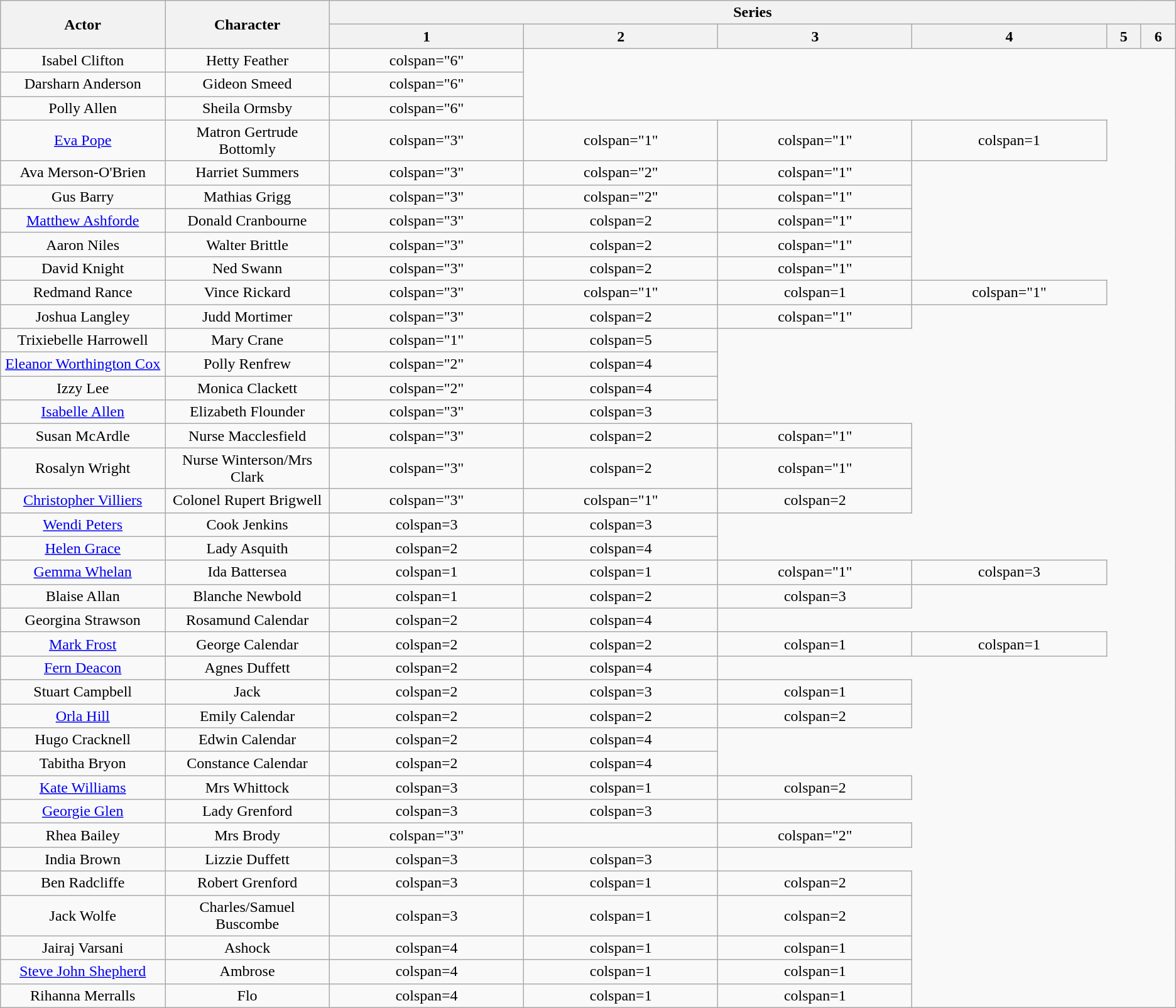<table class="wikitable plainrowheaders" style="text-align:center">
<tr>
<th rowspan="2" width="14%" scope="col">Actor</th>
<th rowspan="2" width="14%" scope="col">Character</th>
<th colspan="6">Series</th>
</tr>
<tr>
<th scope="col">1</th>
<th scope="col">2</th>
<th scope="col">3</th>
<th scope="col">4</th>
<th scope="col">5</th>
<th scope="col">6</th>
</tr>
<tr>
<td>Isabel Clifton</td>
<td>Hetty Feather</td>
<td>colspan="6" </td>
</tr>
<tr>
<td>Darsharn Anderson</td>
<td>Gideon Smeed</td>
<td>colspan="6" </td>
</tr>
<tr>
<td>Polly Allen</td>
<td>Sheila Ormsby</td>
<td>colspan="6" </td>
</tr>
<tr>
<td><a href='#'>Eva Pope</a></td>
<td>Matron Gertrude Bottomly</td>
<td>colspan="3" </td>
<td>colspan="1" </td>
<td>colspan="1" </td>
<td>colspan=1 </td>
</tr>
<tr>
<td>Ava Merson-O'Brien</td>
<td>Harriet Summers</td>
<td>colspan="3" </td>
<td>colspan="2" </td>
<td>colspan="1" </td>
</tr>
<tr>
<td>Gus Barry</td>
<td>Mathias Grigg</td>
<td>colspan="3" </td>
<td>colspan="2" </td>
<td>colspan="1" </td>
</tr>
<tr>
<td><a href='#'>Matthew Ashforde</a></td>
<td>Donald Cranbourne</td>
<td>colspan="3" </td>
<td>colspan=2 </td>
<td>colspan="1" </td>
</tr>
<tr>
<td>Aaron Niles</td>
<td>Walter Brittle</td>
<td>colspan="3" </td>
<td>colspan=2 </td>
<td>colspan="1" </td>
</tr>
<tr>
<td>David Knight</td>
<td>Ned Swann</td>
<td>colspan="3" </td>
<td>colspan=2 </td>
<td>colspan="1" </td>
</tr>
<tr>
<td>Redmand Rance</td>
<td>Vince Rickard</td>
<td>colspan="3" </td>
<td>colspan="1" </td>
<td>colspan=1 </td>
<td>colspan="1" </td>
</tr>
<tr>
<td>Joshua Langley</td>
<td>Judd Mortimer</td>
<td>colspan="3" </td>
<td>colspan=2 </td>
<td>colspan="1" </td>
</tr>
<tr>
<td>Trixiebelle Harrowell</td>
<td>Mary Crane</td>
<td>colspan="1" </td>
<td>colspan=5 </td>
</tr>
<tr>
<td><a href='#'>Eleanor Worthington Cox</a></td>
<td>Polly Renfrew</td>
<td>colspan="2" </td>
<td>colspan=4 </td>
</tr>
<tr>
<td>Izzy Lee</td>
<td>Monica Clackett</td>
<td>colspan="2" </td>
<td>colspan=4 </td>
</tr>
<tr>
<td><a href='#'>Isabelle Allen</a></td>
<td>Elizabeth Flounder</td>
<td>colspan="3" </td>
<td>colspan=3 </td>
</tr>
<tr>
<td>Susan McArdle</td>
<td>Nurse Macclesfield</td>
<td>colspan="3" </td>
<td>colspan=2 </td>
<td>colspan="1" </td>
</tr>
<tr>
<td>Rosalyn Wright</td>
<td>Nurse Winterson/Mrs Clark</td>
<td>colspan="3" </td>
<td>colspan=2 </td>
<td>colspan="1" </td>
</tr>
<tr>
<td><a href='#'>Christopher Villiers</a></td>
<td>Colonel Rupert Brigwell</td>
<td>colspan="3" </td>
<td>colspan="1" </td>
<td>colspan=2 </td>
</tr>
<tr>
<td><a href='#'>Wendi Peters</a></td>
<td>Cook Jenkins</td>
<td>colspan=3 </td>
<td>colspan=3 </td>
</tr>
<tr>
<td><a href='#'>Helen Grace</a></td>
<td>Lady Asquith</td>
<td>colspan=2 </td>
<td>colspan=4 </td>
</tr>
<tr>
<td><a href='#'>Gemma Whelan</a></td>
<td>Ida Battersea</td>
<td>colspan=1 </td>
<td>colspan=1 </td>
<td>colspan="1" </td>
<td>colspan=3 </td>
</tr>
<tr>
<td>Blaise Allan</td>
<td>Blanche Newbold</td>
<td>colspan=1 </td>
<td>colspan=2 </td>
<td>colspan=3 </td>
</tr>
<tr>
<td>Georgina Strawson</td>
<td>Rosamund Calendar</td>
<td>colspan=2 </td>
<td>colspan=4 </td>
</tr>
<tr>
<td><a href='#'>Mark Frost</a></td>
<td>George Calendar</td>
<td>colspan=2 </td>
<td>colspan=2 </td>
<td>colspan=1 </td>
<td>colspan=1 </td>
</tr>
<tr>
<td><a href='#'>Fern Deacon</a></td>
<td>Agnes Duffett</td>
<td>colspan=2 </td>
<td>colspan=4 </td>
</tr>
<tr>
<td>Stuart Campbell</td>
<td>Jack</td>
<td>colspan=2 </td>
<td>colspan=3 </td>
<td>colspan=1 </td>
</tr>
<tr>
<td><a href='#'>Orla Hill</a></td>
<td>Emily Calendar</td>
<td>colspan=2 </td>
<td>colspan=2 </td>
<td>colspan=2 </td>
</tr>
<tr>
<td>Hugo Cracknell</td>
<td>Edwin Calendar</td>
<td>colspan=2 </td>
<td>colspan=4 </td>
</tr>
<tr>
<td>Tabitha Bryon</td>
<td>Constance Calendar</td>
<td>colspan=2 </td>
<td>colspan=4 </td>
</tr>
<tr>
<td><a href='#'>Kate Williams</a></td>
<td>Mrs Whittock</td>
<td>colspan=3 </td>
<td>colspan=1 </td>
<td>colspan=2 </td>
</tr>
<tr>
<td><a href='#'>Georgie Glen</a></td>
<td>Lady Grenford</td>
<td>colspan=3 </td>
<td>colspan=3 </td>
</tr>
<tr>
<td>Rhea Bailey</td>
<td>Mrs Brody</td>
<td>colspan="3" </td>
<td></td>
<td>colspan="2" </td>
</tr>
<tr>
<td>India Brown</td>
<td>Lizzie Duffett</td>
<td>colspan=3 </td>
<td>colspan=3 </td>
</tr>
<tr>
<td>Ben Radcliffe</td>
<td>Robert Grenford</td>
<td>colspan=3 </td>
<td>colspan=1 </td>
<td>colspan=2 </td>
</tr>
<tr>
<td>Jack Wolfe</td>
<td>Charles/Samuel Buscombe</td>
<td>colspan=3 </td>
<td>colspan=1 </td>
<td>colspan=2 </td>
</tr>
<tr>
<td>Jairaj Varsani</td>
<td>Ashock</td>
<td>colspan=4 </td>
<td>colspan=1 </td>
<td>colspan=1 </td>
</tr>
<tr>
<td><a href='#'>Steve John Shepherd</a></td>
<td>Ambrose</td>
<td>colspan=4 </td>
<td>colspan=1 </td>
<td>colspan=1 </td>
</tr>
<tr>
<td>Rihanna Merralls</td>
<td>Flo</td>
<td>colspan=4 </td>
<td>colspan=1 </td>
<td>colspan=1 </td>
</tr>
</table>
